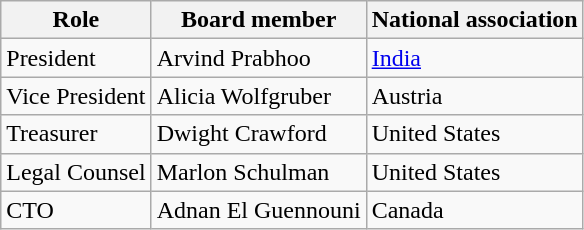<table class="wikitable">
<tr>
<th>Role</th>
<th>Board member</th>
<th>National association</th>
</tr>
<tr>
<td>President</td>
<td>Arvind Prabhoo</td>
<td> <a href='#'>India</a></td>
</tr>
<tr>
<td>Vice President</td>
<td>Alicia Wolfgruber</td>
<td> Austria</td>
</tr>
<tr>
<td>Treasurer</td>
<td>Dwight Crawford</td>
<td> United States</td>
</tr>
<tr>
<td>Legal Counsel</td>
<td>Marlon Schulman</td>
<td> United States</td>
</tr>
<tr>
<td>CTO</td>
<td>Adnan El Guennouni</td>
<td> Canada</td>
</tr>
</table>
